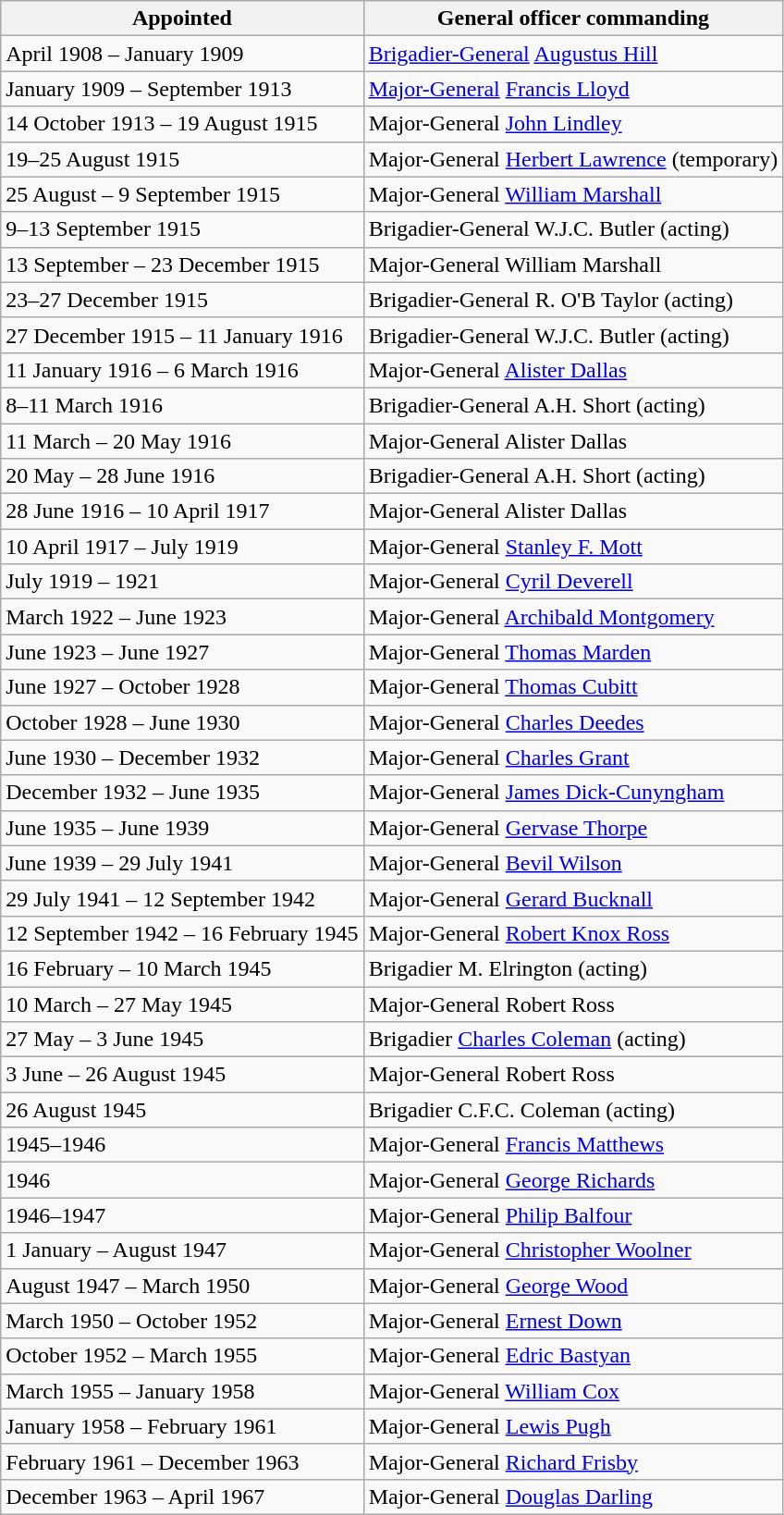<table class="wikitable" style="text-align: left; border-spacing: 2px; border: 1px solid darkgray;">
<tr>
<th>Appointed</th>
<th>General officer commanding</th>
</tr>
<tr>
<td>April 1908 – January 1909</td>
<td><a href='#'>Brigadier-General</a> <a href='#'>Augustus Hill</a></td>
</tr>
<tr>
<td>January 1909 – September 1913</td>
<td><a href='#'>Major-General</a> <a href='#'>Francis Lloyd</a></td>
</tr>
<tr>
<td>14 October 1913 – 19 August 1915</td>
<td>Major-General <a href='#'>John Lindley</a></td>
</tr>
<tr>
<td>19–25 August 1915</td>
<td>Major-General <a href='#'>Herbert Lawrence</a> (temporary)</td>
</tr>
<tr>
<td>25 August – 9 September 1915</td>
<td>Major-General <a href='#'>William Marshall</a></td>
</tr>
<tr>
<td>9–13 September 1915</td>
<td>Brigadier-General W.J.C. Butler (acting)</td>
</tr>
<tr>
<td>13 September – 23 December 1915</td>
<td>Major-General William Marshall</td>
</tr>
<tr>
<td>23–27 December 1915</td>
<td>Brigadier-General R. O'B Taylor (acting)</td>
</tr>
<tr>
<td>27 December 1915 – 11 January 1916</td>
<td>Brigadier-General W.J.C. Butler (acting)</td>
</tr>
<tr>
<td>11 January 1916 – 6 March 1916</td>
<td>Major-General <a href='#'>Alister Dallas</a></td>
</tr>
<tr>
<td>8–11 March 1916</td>
<td>Brigadier-General A.H. Short (acting)</td>
</tr>
<tr>
<td>11 March – 20 May 1916</td>
<td>Major-General Alister Dallas</td>
</tr>
<tr>
<td>20 May – 28 June 1916</td>
<td>Brigadier-General A.H. Short (acting)</td>
</tr>
<tr>
<td>28 June 1916 – 10 April 1917</td>
<td>Major-General Alister Dallas</td>
</tr>
<tr>
<td>10 April 1917 – July 1919</td>
<td>Major-General <a href='#'>Stanley F. Mott</a></td>
</tr>
<tr>
<td>July 1919 – 1921</td>
<td>Major-General <a href='#'>Cyril Deverell</a></td>
</tr>
<tr>
<td>March 1922 – June 1923</td>
<td>Major-General <a href='#'>Archibald Montgomery</a></td>
</tr>
<tr>
<td>June 1923 – June 1927</td>
<td>Major-General <a href='#'>Thomas Marden</a></td>
</tr>
<tr>
<td>June 1927 – October 1928</td>
<td>Major-General <a href='#'>Thomas Cubitt</a></td>
</tr>
<tr>
<td>October 1928 – June 1930</td>
<td>Major-General <a href='#'>Charles Deedes</a></td>
</tr>
<tr>
<td>June 1930 – December 1932</td>
<td>Major-General <a href='#'>Charles Grant</a></td>
</tr>
<tr>
<td>December 1932 – June 1935</td>
<td>Major-General <a href='#'>James Dick-Cunyngham</a></td>
</tr>
<tr>
<td>June 1935 – June 1939</td>
<td>Major-General <a href='#'>Gervase Thorpe</a></td>
</tr>
<tr>
<td>June 1939 – 29 July 1941</td>
<td>Major-General <a href='#'>Bevil Wilson</a></td>
</tr>
<tr>
<td>29 July 1941 – 12 September 1942</td>
<td>Major-General <a href='#'>Gerard Bucknall</a></td>
</tr>
<tr>
<td>12 September 1942 – 16 February 1945</td>
<td>Major-General <a href='#'>Robert Knox Ross</a></td>
</tr>
<tr>
<td>16 February – 10 March 1945</td>
<td>Brigadier M. Elrington (acting)</td>
</tr>
<tr>
<td>10 March – 27 May 1945</td>
<td>Major-General Robert Ross</td>
</tr>
<tr>
<td>27 May – 3 June 1945</td>
<td>Brigadier <a href='#'>Charles Coleman</a> (acting)</td>
</tr>
<tr>
<td>3 June – 26 August 1945</td>
<td>Major-General Robert Ross</td>
</tr>
<tr>
<td>26 August 1945</td>
<td>Brigadier C.F.C. Coleman (acting)</td>
</tr>
<tr>
<td>1945–1946</td>
<td>Major-General <a href='#'>Francis Matthews</a></td>
</tr>
<tr>
<td>1946</td>
<td>Major-General <a href='#'>George Richards</a></td>
</tr>
<tr>
<td>1946–1947</td>
<td>Major-General <a href='#'>Philip Balfour</a></td>
</tr>
<tr>
<td>1 January – August 1947</td>
<td>Major-General <a href='#'>Christopher Woolner</a></td>
</tr>
<tr>
<td>August 1947 – March 1950</td>
<td>Major-General <a href='#'>George Wood</a></td>
</tr>
<tr>
<td>March 1950 – October 1952</td>
<td>Major-General <a href='#'>Ernest Down</a></td>
</tr>
<tr>
<td>October 1952 – March 1955</td>
<td>Major-General <a href='#'>Edric Bastyan</a></td>
</tr>
<tr>
<td>March 1955 – January 1958</td>
<td>Major-General <a href='#'>William Cox</a></td>
</tr>
<tr>
<td>January 1958 – February 1961</td>
<td>Major-General <a href='#'>Lewis Pugh</a></td>
</tr>
<tr>
<td>February 1961 – December 1963</td>
<td>Major-General <a href='#'>Richard Frisby</a></td>
</tr>
<tr>
<td>December 1963 – April 1967</td>
<td>Major-General <a href='#'>Douglas Darling</a></td>
</tr>
</table>
